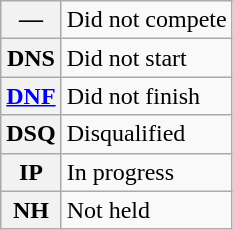<table class="wikitable">
<tr>
<th scope="row">—</th>
<td>Did not compete</td>
</tr>
<tr>
<th scope="row">DNS</th>
<td>Did not start</td>
</tr>
<tr>
<th scope="row"><a href='#'>DNF</a></th>
<td>Did not finish</td>
</tr>
<tr>
<th scope="row">DSQ</th>
<td>Disqualified</td>
</tr>
<tr>
<th scope="row">IP</th>
<td>In progress</td>
</tr>
<tr>
<th scope="row">NH</th>
<td>Not held</td>
</tr>
</table>
